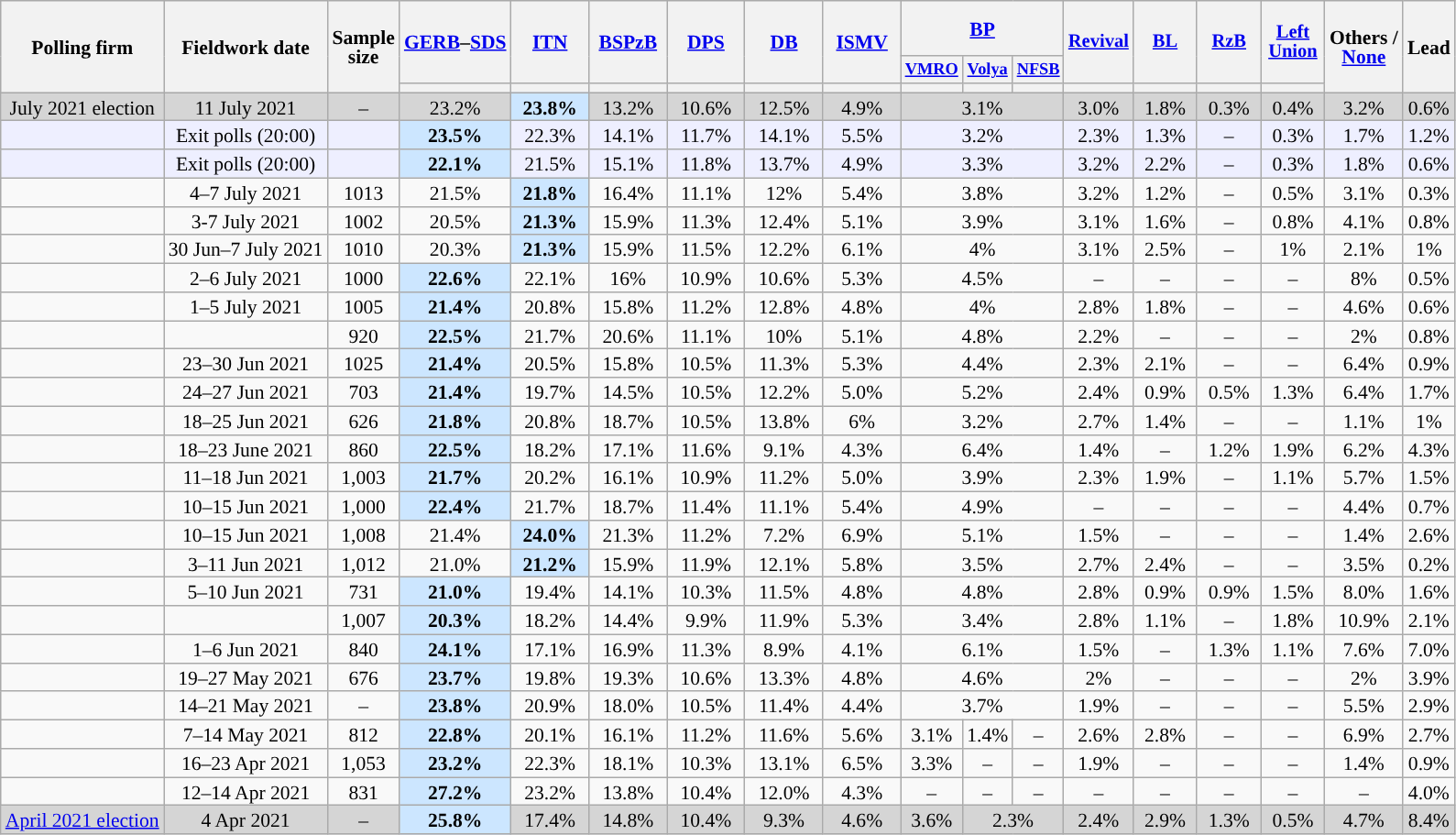<table class="wikitable sortable" style="text-align:center;font-size:90%;line-height:14px;">
<tr style="height:40px;">
<th rowspan="3">Polling firm</th>
<th rowspan="3">Fieldwork date</th>
<th rowspan="3">Sample<br>size</th>
<th rowspan="2" class="unsortable" style="width:50px;"><a href='#'>GERB</a>–<a href='#'>SDS</a></th>
<th rowspan="2" class="unsortable" style="width:50px;"><a href='#'>ITN</a></th>
<th rowspan="2" class="unsortable" style="width:50px;"><a href='#'>BSPzB</a></th>
<th rowspan="2" class="unsortable" style="width:50px;"><a href='#'>DPS</a></th>
<th rowspan="2" class="unsortable" style="width:50px;"><a href='#'>DB</a></th>
<th rowspan="2" class="unsortable" style="width:50px;"><a href='#'>ISMV</a></th>
<th colspan="3" class="unsortable" style="width:50px;"><a href='#'>BP</a></th>
<th rowspan="2" class="unsortable" style="width:40px;font-size:95%;"><a href='#'>Revival</a></th>
<th rowspan="2" class="unsortable" style="width:40px;font-size:95%;"><a href='#'>BL</a></th>
<th rowspan="2" class="unsortable" style="width:40px;font-size:95%;"><a href='#'>RzB</a></th>
<th rowspan="2" class="unsortable" style="width:40px;font-size:95%;"><a href='#'>Left Union</a></th>
<th rowspan="3" class="unsortable" style="width:50px;">Others / <a href='#'>None</a></th>
<th rowspan="3">Lead</th>
</tr>
<tr style="font-size:85%;">
<th class="unsortable"><a href='#'>VMRO</a></th>
<th class="unsortable"><a href='#'>Volya</a></th>
<th class="unsortable"><a href='#'>NFSB</a></th>
</tr>
<tr>
<th class="unsortable" style="color:inherit;background:"></th>
<th class="unsortable" style="color:inherit;background:"></th>
<th class="unsortable" style="color:inherit;background:"></th>
<th class="unsortable" style="color:inherit;background:"></th>
<th class="unsortable" style="color:inherit;background:"></th>
<th class="unsortable" style="color:inherit;background:"></th>
<th class="unsortable" style="color:inherit;background:"></th>
<th class="unsortable" style="color:inherit;background:"></th>
<th class="unsortable" style="color:inherit;background:"></th>
<th class="unsortable" style="color:inherit;background:"></th>
<th class="unsortable" style="color:inherit;background:"></th>
<th class="unsortable" style="color:inherit;background:"></th>
<th class="unsortable" style="color:inherit;background:"></th>
</tr>
<tr style="background:#D5D5D5;">
<td>July 2021 election</td>
<td>11 July 2021</td>
<td>–</td>
<td>23.2%</td>
<td style="background:#CCE6FF"><strong>23.8%</strong></td>
<td>13.2%</td>
<td>10.6%</td>
<td>12.5%</td>
<td>4.9%</td>
<td colspan="3">3.1%</td>
<td>3.0%</td>
<td>1.8%</td>
<td>0.3%</td>
<td>0.4%</td>
<td>3.2%</td>
<td style="background:">0.6%</td>
</tr>
<tr style="background:#EEEFFF"|>
<td style="letter-spacing:-1px;"></td>
<td data-sort-value="2021-07-11">Exit polls (20:00)</td>
<td></td>
<td style="background:#CCE6FF"><strong>23.5%</strong></td>
<td>22.3%</td>
<td>14.1%</td>
<td>11.7%</td>
<td>14.1%</td>
<td>5.5%</td>
<td colspan="3">3.2%</td>
<td>2.3%</td>
<td>1.3%</td>
<td>–</td>
<td>0.3%</td>
<td>1.7%</td>
<td style="background:">1.2%</td>
</tr>
<tr style="background:#EEEFFF"|>
<td></td>
<td data-sort-value="2021-07-11">Exit polls (20:00)</td>
<td></td>
<td style="background:#CCE6FF"><strong>22.1%</strong></td>
<td>21.5%</td>
<td>15.1%</td>
<td>11.8%</td>
<td>13.7%</td>
<td>4.9%</td>
<td colspan="3">3.3%</td>
<td>3.2%</td>
<td>2.2%</td>
<td>–</td>
<td>0.3%</td>
<td>1.8%</td>
<td style="background:">0.6%</td>
</tr>
<tr>
<td></td>
<td data-sort-value="2021-07-07">4–7 July 2021</td>
<td>1013</td>
<td>21.5%</td>
<td style="background:#CCE6FF"><strong>21.8%</strong></td>
<td>16.4%</td>
<td>11.1%</td>
<td>12%</td>
<td>5.4%</td>
<td colspan="3">3.8%</td>
<td>3.2%</td>
<td>1.2%</td>
<td>–</td>
<td>0.5%</td>
<td>3.1%</td>
<td style="background:">0.3%</td>
</tr>
<tr>
<td></td>
<td>3-7 July 2021</td>
<td>1002</td>
<td>20.5%</td>
<td style="background:#CCE6FF"><strong>21.3%</strong></td>
<td>15.9%</td>
<td>11.3%</td>
<td>12.4%</td>
<td>5.1%</td>
<td colspan="3">3.9%</td>
<td>3.1%</td>
<td>1.6%</td>
<td>–</td>
<td>0.8%</td>
<td>4.1%</td>
<td style="background:">0.8%</td>
</tr>
<tr>
<td></td>
<td data-sort-value="2021-07-07">30 Jun–7 July 2021</td>
<td>1010</td>
<td>20.3%</td>
<td style="background:#CCE6FF"><strong>21.3%</strong></td>
<td>15.9%</td>
<td>11.5%</td>
<td>12.2%</td>
<td>6.1%</td>
<td colspan="3">4%</td>
<td>3.1%</td>
<td>2.5%</td>
<td>–</td>
<td>1%</td>
<td>2.1%</td>
<td style="background:">1%</td>
</tr>
<tr>
<td></td>
<td data-sort-value="2021-07-06">2–6 July 2021</td>
<td>1000</td>
<td style="background:#CCE6FF"><strong>22.6%</strong></td>
<td>22.1%</td>
<td>16%</td>
<td>10.9%</td>
<td>10.6%</td>
<td>5.3%</td>
<td colspan="3">4.5%</td>
<td>–</td>
<td>–</td>
<td>–</td>
<td>–</td>
<td>8%</td>
<td style="background:">0.5%</td>
</tr>
<tr>
<td></td>
<td data-sort-value="2021-07-05">1–5 July 2021</td>
<td>1005</td>
<td style="background:#CCE6FF"><strong>21.4%</strong></td>
<td>20.8%</td>
<td>15.8%</td>
<td>11.2%</td>
<td>12.8%</td>
<td>4.8%</td>
<td colspan="3">4%</td>
<td>2.8%</td>
<td>1.8%</td>
<td>–</td>
<td>–</td>
<td>4.6%</td>
<td style="background:">0.6%</td>
</tr>
<tr>
<td></td>
<td data-sort-value="2021-07-02"></td>
<td>920</td>
<td style="background:#CCE6FF"><strong>22.5%</strong></td>
<td>21.7%</td>
<td>20.6%</td>
<td>11.1%</td>
<td>10%</td>
<td>5.1%</td>
<td colspan="3">4.8%</td>
<td>2.2%</td>
<td>–</td>
<td>–</td>
<td>–</td>
<td>2%</td>
<td style="background:">0.8%</td>
</tr>
<tr>
<td></td>
<td data-sort-value="2021-06-30">23–30 Jun 2021</td>
<td>1025</td>
<td style="background:#CCE6FF"><strong>21.4%</strong></td>
<td>20.5%</td>
<td>15.8%</td>
<td>10.5%</td>
<td>11.3%</td>
<td>5.3%</td>
<td colspan="3">4.4%</td>
<td>2.3%</td>
<td>2.1%</td>
<td>–</td>
<td>–</td>
<td>6.4%</td>
<td style="background:">0.9%</td>
</tr>
<tr>
<td></td>
<td data-sort-value="2021-06-27">24–27 Jun 2021</td>
<td>703</td>
<td style="background:#CCE6FF"><strong>21.4%</strong></td>
<td>19.7%</td>
<td>14.5%</td>
<td>10.5%</td>
<td>12.2%</td>
<td>5.0%</td>
<td colspan="3">5.2%</td>
<td>2.4%</td>
<td>0.9%</td>
<td>0.5%</td>
<td>1.3%</td>
<td>6.4%</td>
<td style="background:">1.7%</td>
</tr>
<tr>
<td></td>
<td data-sort-value="2021-06-25">18–25 Jun 2021</td>
<td>626</td>
<td style="background:#CCE6FF"><strong>21.8%</strong></td>
<td>20.8%</td>
<td>18.7%</td>
<td>10.5%</td>
<td>13.8%</td>
<td>6%</td>
<td colspan="3">3.2%</td>
<td>2.7%</td>
<td>1.4%</td>
<td>–</td>
<td>–</td>
<td>1.1%</td>
<td style="background:">1%</td>
</tr>
<tr>
<td></td>
<td data-sort-value="2021-06-23">18–23 June 2021</td>
<td>860</td>
<td style="background:#CCE6FF"><strong>22.5%</strong></td>
<td>18.2%</td>
<td>17.1%</td>
<td>11.6%</td>
<td>9.1%</td>
<td>4.3%</td>
<td colspan="3">6.4%</td>
<td>1.4%</td>
<td>–</td>
<td>1.2%</td>
<td>1.9%</td>
<td>6.2%</td>
<td style="background:">4.3%</td>
</tr>
<tr>
<td></td>
<td data-sort-value="2021-06-18">11–18 Jun 2021</td>
<td>1,003</td>
<td style="background:#CCE6FF"><strong>21.7%</strong></td>
<td>20.2%</td>
<td>16.1%</td>
<td>10.9%</td>
<td>11.2%</td>
<td>5.0%</td>
<td colspan="3">3.9%</td>
<td>2.3%</td>
<td>1.9%</td>
<td>–</td>
<td>1.1%</td>
<td>5.7%</td>
<td style="background:">1.5%</td>
</tr>
<tr>
<td></td>
<td data-sort-value="2021-06-15">10–15 Jun 2021</td>
<td>1,000</td>
<td style="background:#CCE6FF"><strong>22.4%</strong></td>
<td>21.7%</td>
<td>18.7%</td>
<td>11.4%</td>
<td>11.1%</td>
<td>5.4%</td>
<td colspan="3">4.9%</td>
<td>–</td>
<td>–</td>
<td>–</td>
<td>–</td>
<td>4.4%</td>
<td style="background:">0.7%</td>
</tr>
<tr>
<td></td>
<td data-sort-value="2021-06-15">10–15 Jun 2021</td>
<td>1,008</td>
<td>21.4%</td>
<td style="background:#CCE6FF"><strong>24.0%</strong></td>
<td>21.3%</td>
<td>11.2%</td>
<td>7.2%</td>
<td>6.9%</td>
<td colspan="3">5.1%</td>
<td>1.5%</td>
<td>–</td>
<td>–</td>
<td>–</td>
<td>1.4%</td>
<td style="background:">2.6%</td>
</tr>
<tr>
<td></td>
<td data-sort-value="2021-06-14">3–11 Jun 2021</td>
<td>1,012</td>
<td>21.0%</td>
<td style="background:#CCE6FF"><strong>21.2%</strong></td>
<td>15.9%</td>
<td>11.9%</td>
<td>12.1%</td>
<td>5.8%</td>
<td colspan="3">3.5%</td>
<td>2.7%</td>
<td>2.4%</td>
<td>–</td>
<td>–</td>
<td>3.5%</td>
<td style="background:">0.2%</td>
</tr>
<tr>
<td></td>
<td data-sort-value="2021-06-10">5–10 Jun 2021</td>
<td>731</td>
<td style="background:#CCE6FF"><strong>21.0%</strong></td>
<td>19.4%</td>
<td>14.1%</td>
<td>10.3%</td>
<td>11.5%</td>
<td>4.8%</td>
<td colspan="3">4.8%</td>
<td>2.8%</td>
<td>0.9%</td>
<td>0.9%</td>
<td>1.5%</td>
<td>8.0%</td>
<td style="background:">1.6%</td>
</tr>
<tr>
<td></td>
<td data-sort-value="2021-06-07"></td>
<td>1,007</td>
<td style="background:#CCE6FF"><strong>20.3%</strong></td>
<td>18.2%</td>
<td>14.4%</td>
<td>9.9%</td>
<td>11.9%</td>
<td>5.3%</td>
<td colspan="3">3.4%</td>
<td>2.8%</td>
<td>1.1%</td>
<td>–</td>
<td>1.8%</td>
<td>10.9%</td>
<td style="background:">2.1%</td>
</tr>
<tr>
<td></td>
<td data-sort-value="2021-06-01">1–6 Jun 2021</td>
<td>840</td>
<td style="background:#CCE6FF"><strong>24.1%</strong></td>
<td>17.1%</td>
<td>16.9%</td>
<td>11.3%</td>
<td>8.9%</td>
<td>4.1%</td>
<td colspan="3">6.1%</td>
<td>1.5%</td>
<td>–</td>
<td>1.3%</td>
<td>1.1%</td>
<td>7.6%</td>
<td style="background:">7.0%</td>
</tr>
<tr>
<td></td>
<td data-sort-value="2021-05-27">19–27 May 2021</td>
<td>676</td>
<td style="background:#CCE6FF"><strong>23.7%</strong></td>
<td>19.8%</td>
<td>19.3%</td>
<td>10.6%</td>
<td>13.3%</td>
<td>4.8%</td>
<td colspan="3">4.6%</td>
<td>2%</td>
<td>–</td>
<td>–</td>
<td>–</td>
<td>2%</td>
<td style="background:">3.9%</td>
</tr>
<tr>
<td></td>
<td data-sort-value="2021-05-21">14–21 May 2021</td>
<td>–</td>
<td style="background:#CCE6FF"><strong>23.8%</strong></td>
<td>20.9%</td>
<td>18.0%</td>
<td>10.5%</td>
<td>11.4%</td>
<td>4.4%</td>
<td colspan="3">3.7%</td>
<td>1.9%</td>
<td>–</td>
<td>–</td>
<td>–</td>
<td>5.5%</td>
<td style="background:">2.9%</td>
</tr>
<tr>
<td></td>
<td data-sort-value="2021-05-14">7–14 May 2021</td>
<td>812</td>
<td style="background:#CCE6FF"><strong>22.8%</strong></td>
<td>20.1%</td>
<td>16.1%</td>
<td>11.2%</td>
<td>11.6%</td>
<td>5.6%</td>
<td>3.1%</td>
<td>1.4%</td>
<td>–</td>
<td>2.6%</td>
<td>2.8%</td>
<td>–</td>
<td>–</td>
<td>6.9%</td>
<td style="background:">2.7%</td>
</tr>
<tr>
<td></td>
<td data-sort-value="2021-04-23">16–23 Apr 2021</td>
<td>1,053</td>
<td style="background:#CCE6FF"><strong>23.2%</strong></td>
<td>22.3%</td>
<td>18.1%</td>
<td>10.3%</td>
<td>13.1%</td>
<td>6.5%</td>
<td>3.3%</td>
<td>–</td>
<td>–</td>
<td>1.9%</td>
<td>–</td>
<td>–</td>
<td>–</td>
<td>1.4%</td>
<td style="background:">0.9%</td>
</tr>
<tr>
<td></td>
<td data-sort-value="2021-04-14">12–14 Apr 2021</td>
<td>831</td>
<td style="background:#CCE6FF"><strong>27.2%</strong></td>
<td>23.2%</td>
<td>13.8%</td>
<td>10.4%</td>
<td>12.0%</td>
<td>4.3%</td>
<td>–</td>
<td>–</td>
<td>–</td>
<td>–</td>
<td>–</td>
<td>–</td>
<td>–</td>
<td>–</td>
<td style="background:">4.0%</td>
</tr>
<tr style="background:#D5D5D5;">
<td><a href='#'>April 2021 election</a></td>
<td data-sort-value="2021-04-04">4 Apr 2021</td>
<td>–</td>
<td style="background:#CCE6FF"><strong>25.8%</strong></td>
<td>17.4%</td>
<td>14.8%</td>
<td>10.4%</td>
<td>9.3%</td>
<td>4.6%</td>
<td>3.6%</td>
<td colspan="2">2.3%</td>
<td>2.4%</td>
<td>2.9%</td>
<td>1.3%</td>
<td>0.5%</td>
<td>4.7%</td>
<td style="background:">8.4%</td>
</tr>
</table>
